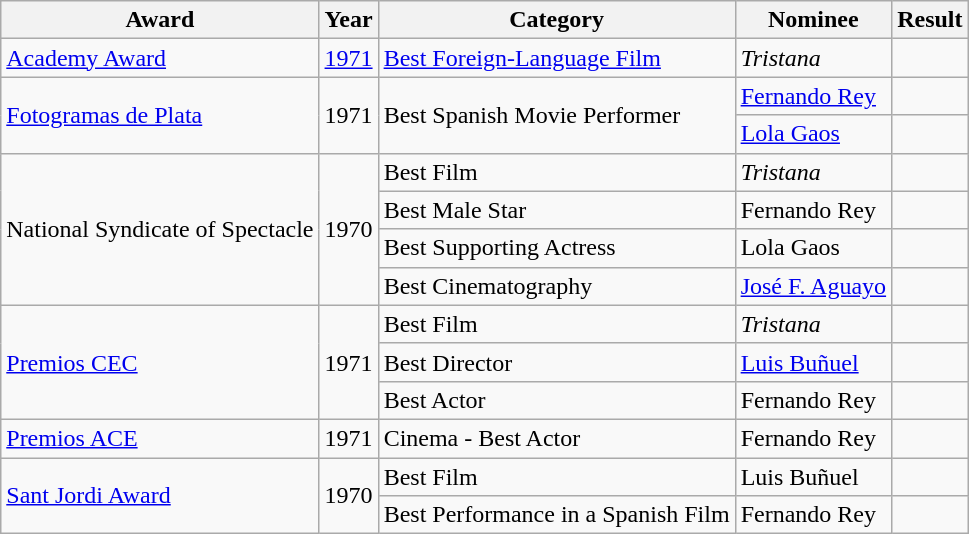<table class="wikitable plainrowheaders sortable">
<tr>
<th>Award</th>
<th>Year</th>
<th>Category</th>
<th>Nominee</th>
<th>Result</th>
</tr>
<tr>
<td><a href='#'>Academy Award</a></td>
<td><a href='#'>1971</a></td>
<td><a href='#'>Best Foreign-Language Film</a></td>
<td><em>Tristana</em></td>
<td></td>
</tr>
<tr>
<td rowspan=2><a href='#'>Fotogramas de Plata</a></td>
<td rowspan=2>1971</td>
<td rowspan=2>Best Spanish Movie Performer</td>
<td><a href='#'>Fernando Rey</a></td>
<td></td>
</tr>
<tr>
<td><a href='#'>Lola Gaos</a></td>
<td></td>
</tr>
<tr>
<td rowspan=4>National Syndicate of Spectacle</td>
<td rowspan=4>1970</td>
<td>Best Film</td>
<td><em>Tristana</em></td>
<td></td>
</tr>
<tr>
<td>Best Male Star</td>
<td>Fernando Rey</td>
<td></td>
</tr>
<tr>
<td>Best Supporting Actress</td>
<td>Lola Gaos</td>
<td></td>
</tr>
<tr>
<td>Best Cinematography</td>
<td><a href='#'>José F. Aguayo</a></td>
<td></td>
</tr>
<tr>
<td rowspan=3><a href='#'>Premios CEC</a></td>
<td rowspan=3>1971</td>
<td>Best Film</td>
<td><em>Tristana</em></td>
<td></td>
</tr>
<tr>
<td>Best Director</td>
<td><a href='#'>Luis Buñuel</a></td>
<td></td>
</tr>
<tr>
<td>Best Actor</td>
<td>Fernando Rey</td>
<td></td>
</tr>
<tr>
<td><a href='#'>Premios ACE</a></td>
<td>1971</td>
<td>Cinema - Best Actor</td>
<td>Fernando Rey</td>
<td></td>
</tr>
<tr>
<td rowspan=2><a href='#'>Sant Jordi Award</a></td>
<td rowspan=2>1970</td>
<td>Best Film</td>
<td>Luis Buñuel</td>
<td></td>
</tr>
<tr>
<td>Best Performance in a Spanish Film</td>
<td>Fernando Rey</td>
<td></td>
</tr>
</table>
